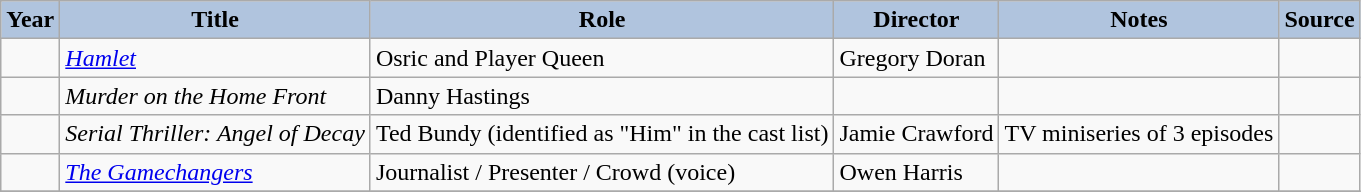<table class="wikitable sortable plainrowheaders" style="width=100%; font-size: 100%;">
<tr>
<th style="background:#b0c4de;">Year</th>
<th style="background:#b0c4de;">Title</th>
<th style="background:#b0c4de;">Role</th>
<th style="background:#b0c4de;">Director</th>
<th style="background:#b0c4de;" class="unsortable">Notes</th>
<th style="background:#b0c4de;" class="unsortable">Source</th>
</tr>
<tr>
<td></td>
<td><em><a href='#'>Hamlet</a></em></td>
<td>Osric and Player Queen</td>
<td>Gregory Doran</td>
<td></td>
<td></td>
</tr>
<tr>
<td></td>
<td><em>Murder on the Home Front</em></td>
<td>Danny Hastings</td>
<td></td>
<td></td>
<td> </td>
</tr>
<tr>
<td></td>
<td><em>Serial Thriller: Angel of Decay</em></td>
<td>Ted Bundy (identified as "Him" in the cast list)</td>
<td>Jamie Crawford</td>
<td>TV miniseries of 3 episodes</td>
<td> </td>
</tr>
<tr>
<td></td>
<td><em><a href='#'>The Gamechangers</a></em></td>
<td>Journalist / Presenter / Crowd (voice)</td>
<td>Owen Harris</td>
<td></td>
<td> </td>
</tr>
<tr>
</tr>
</table>
